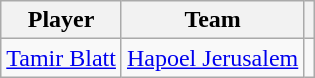<table class="wikitable">
<tr>
<th>Player</th>
<th>Team</th>
<th></th>
</tr>
<tr>
<td> <a href='#'>Tamir Blatt</a></td>
<td> <a href='#'>Hapoel Jerusalem</a></td>
<td align=center></td>
</tr>
</table>
